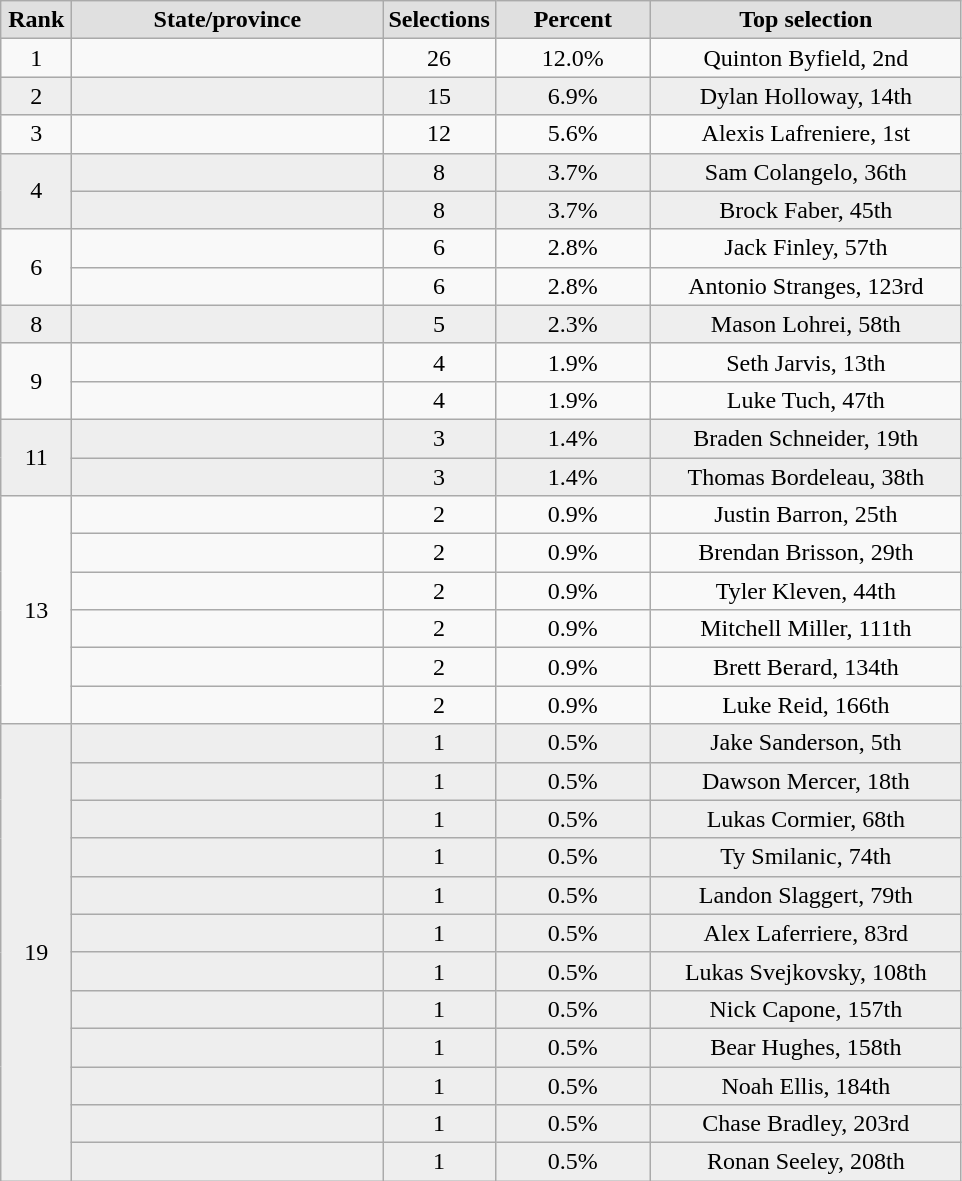<table class="wikitable" style="text-align: center">
<tr>
<th style="background:#e0e0e0; width:2.5em;">Rank</th>
<th style="background:#e0e0e0; width:12.5em;">State/province</th>
<th style="background:#e0e0e0; width:4em;">Selections</th>
<th style="background:#e0e0e0; width:6em;">Percent</th>
<th style="background:#e0e0e0; width:12.5em;">Top selection</th>
</tr>
<tr>
<td>1</td>
<td style="text-align:left;"></td>
<td>26</td>
<td>12.0%</td>
<td>Quinton Byfield, 2nd<br></td>
</tr>
<tr bgcolor="eeeeee">
<td>2</td>
<td style="text-align:left;"></td>
<td>15</td>
<td>6.9%</td>
<td>Dylan Holloway, 14th<br></td>
</tr>
<tr>
<td>3</td>
<td style="text-align:left;"></td>
<td>12</td>
<td>5.6%</td>
<td>Alexis Lafreniere, 1st<br></td>
</tr>
<tr bgcolor="eeeeee">
<td rowspan="2">4</td>
<td style="text-align:left;"></td>
<td>8</td>
<td>3.7%</td>
<td>Sam Colangelo, 36th<br></td>
</tr>
<tr bgcolor="eeeeee">
<td style="text-align:left;"></td>
<td>8</td>
<td>3.7%</td>
<td>Brock Faber, 45th<br></td>
</tr>
<tr>
<td rowspan="2">6</td>
<td style="text-align:left;"></td>
<td>6</td>
<td>2.8%</td>
<td>Jack Finley, 57th<br></td>
</tr>
<tr>
<td style="text-align:left;"></td>
<td>6</td>
<td>2.8%</td>
<td>Antonio Stranges, 123rd<br></td>
</tr>
<tr bgcolor="eeeeee">
<td>8</td>
<td style="text-align:left;"></td>
<td>5</td>
<td>2.3%</td>
<td>Mason Lohrei, 58th<br></td>
</tr>
<tr>
<td rowspan="2">9</td>
<td style="text-align:left;"></td>
<td>4</td>
<td>1.9%</td>
<td>Seth Jarvis, 13th<br></td>
</tr>
<tr>
<td style="text-align:left;"></td>
<td>4</td>
<td>1.9%</td>
<td>Luke Tuch, 47th<br></td>
</tr>
<tr bgcolor="eeeeee">
<td rowspan="2">11</td>
<td style="text-align:left;"></td>
<td>3</td>
<td>1.4%</td>
<td>Braden Schneider, 19th<br></td>
</tr>
<tr bgcolor="eeeeee">
<td style="text-align:left;"></td>
<td>3</td>
<td>1.4%</td>
<td>Thomas Bordeleau, 38th<br></td>
</tr>
<tr>
<td rowspan="6">13</td>
<td style="text-align:left;"></td>
<td>2</td>
<td>0.9%</td>
<td>Justin Barron, 25th<br></td>
</tr>
<tr>
<td style="text-align:left;"></td>
<td>2</td>
<td>0.9%</td>
<td>Brendan Brisson, 29th<br></td>
</tr>
<tr>
<td style="text-align:left;"></td>
<td>2</td>
<td>0.9%</td>
<td>Tyler Kleven, 44th<br></td>
</tr>
<tr>
<td style="text-align:left;"></td>
<td>2</td>
<td>0.9%</td>
<td>Mitchell Miller, 111th<br></td>
</tr>
<tr>
<td style="text-align:left;"></td>
<td>2</td>
<td>0.9%</td>
<td>Brett Berard, 134th<br></td>
</tr>
<tr>
<td style="text-align:left;"></td>
<td>2</td>
<td>0.9%</td>
<td>Luke Reid, 166th<br></td>
</tr>
<tr bgcolor="eeeeee">
<td rowspan="12">19</td>
<td style="text-align:left;"></td>
<td>1</td>
<td>0.5%</td>
<td>Jake Sanderson, 5th<br></td>
</tr>
<tr bgcolor="eeeeee">
<td style="text-align:left;"></td>
<td>1</td>
<td>0.5%</td>
<td>Dawson Mercer, 18th<br></td>
</tr>
<tr bgcolor="eeeeee">
<td style="text-align:left;"></td>
<td>1</td>
<td>0.5%</td>
<td>Lukas Cormier, 68th<br></td>
</tr>
<tr bgcolor="eeeeee">
<td style="text-align:left;"></td>
<td>1</td>
<td>0.5%</td>
<td>Ty Smilanic, 74th<br></td>
</tr>
<tr bgcolor="eeeeee">
<td style="text-align:left;"></td>
<td>1</td>
<td>0.5%</td>
<td>Landon Slaggert, 79th<br></td>
</tr>
<tr bgcolor="eeeeee">
<td style="text-align:left;"></td>
<td>1</td>
<td>0.5%</td>
<td>Alex Laferriere, 83rd<br></td>
</tr>
<tr bgcolor="eeeeee">
<td style="text-align:left;"></td>
<td>1</td>
<td>0.5%</td>
<td>Lukas Svejkovsky, 108th<br></td>
</tr>
<tr bgcolor="eeeeee">
<td style="text-align:left;"></td>
<td>1</td>
<td>0.5%</td>
<td>Nick Capone, 157th<br></td>
</tr>
<tr bgcolor="eeeeee">
<td style="text-align:left;"></td>
<td>1</td>
<td>0.5%</td>
<td>Bear Hughes, 158th<br></td>
</tr>
<tr bgcolor="eeeeee">
<td style="text-align:left;"></td>
<td>1</td>
<td>0.5%</td>
<td>Noah Ellis, 184th<br></td>
</tr>
<tr bgcolor="eeeeee">
<td style="text-align:left;"></td>
<td>1</td>
<td>0.5%</td>
<td>Chase Bradley, 203rd<br></td>
</tr>
<tr bgcolor="eeeeee">
<td style="text-align:left;"></td>
<td>1</td>
<td>0.5%</td>
<td>Ronan Seeley, 208th<br></td>
</tr>
</table>
